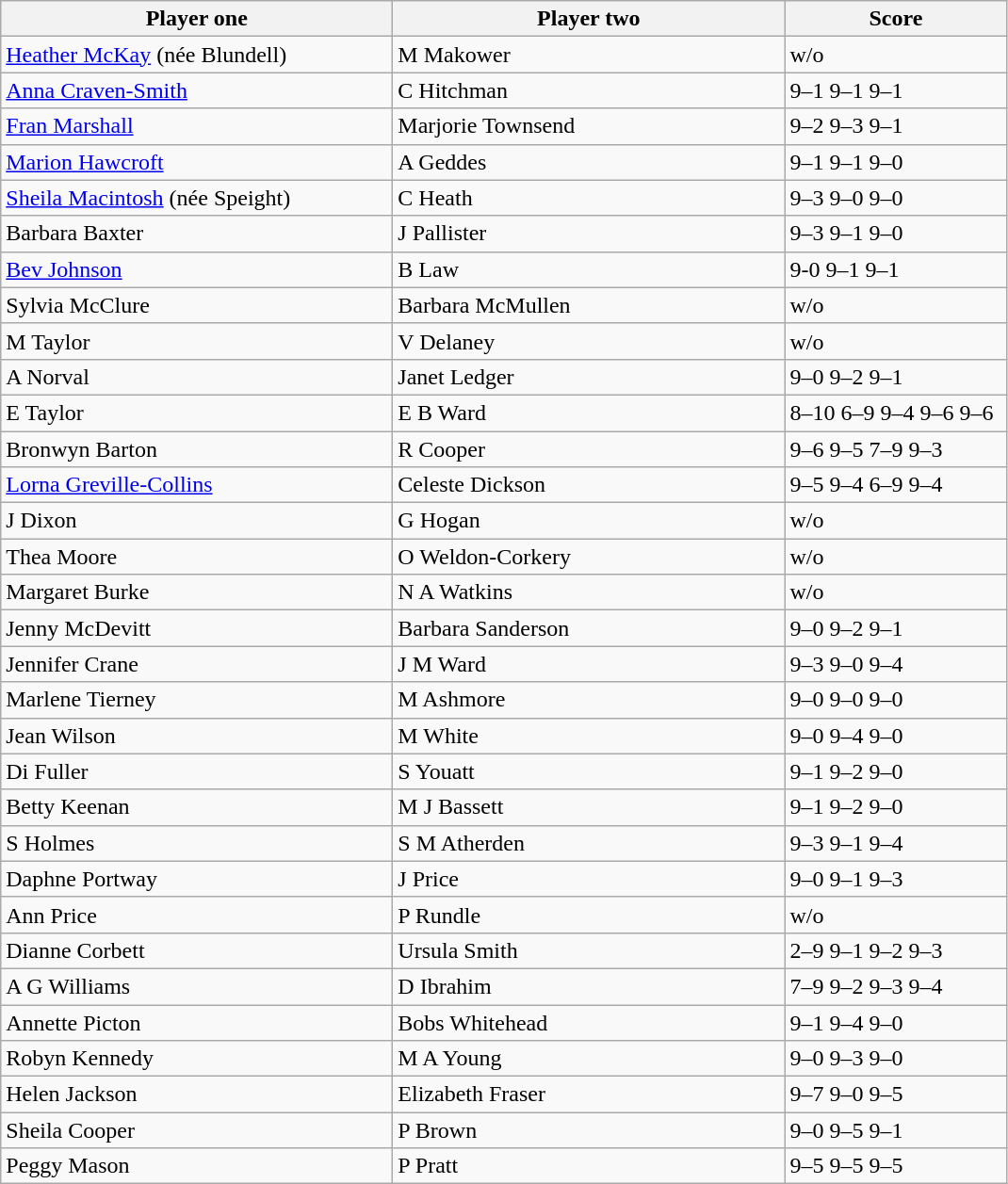<table class="wikitable">
<tr>
<th width=270>Player one</th>
<th width=270>Player two</th>
<th width=150>Score</th>
</tr>
<tr>
<td><a href='#'>Heather McKay</a> (née Blundell)</td>
<td>M Makower</td>
<td>w/o</td>
</tr>
<tr>
<td><a href='#'>Anna Craven-Smith</a></td>
<td>C Hitchman</td>
<td>9–1 9–1 9–1</td>
</tr>
<tr>
<td><a href='#'>Fran Marshall</a></td>
<td>Marjorie Townsend</td>
<td>9–2 9–3 9–1</td>
</tr>
<tr>
<td><a href='#'>Marion Hawcroft</a></td>
<td>A Geddes</td>
<td>9–1 9–1 9–0</td>
</tr>
<tr>
<td><a href='#'>Sheila Macintosh</a> (née Speight)</td>
<td>C Heath</td>
<td>9–3 9–0 9–0</td>
</tr>
<tr>
<td>Barbara Baxter</td>
<td>J Pallister</td>
<td>9–3 9–1 9–0</td>
</tr>
<tr>
<td><a href='#'>Bev Johnson</a></td>
<td>B Law</td>
<td>9-0 9–1 9–1</td>
</tr>
<tr>
<td>Sylvia McClure</td>
<td>Barbara McMullen</td>
<td>w/o</td>
</tr>
<tr>
<td>M Taylor</td>
<td>V Delaney</td>
<td>w/o</td>
</tr>
<tr>
<td>A Norval</td>
<td>Janet Ledger</td>
<td>9–0 9–2 9–1</td>
</tr>
<tr>
<td>E Taylor</td>
<td>E B Ward</td>
<td>8–10 6–9 9–4 9–6 9–6</td>
</tr>
<tr>
<td>Bronwyn Barton</td>
<td>R Cooper</td>
<td>9–6 9–5 7–9 9–3</td>
</tr>
<tr>
<td><a href='#'>Lorna Greville-Collins</a></td>
<td>Celeste Dickson</td>
<td>9–5 9–4 6–9 9–4</td>
</tr>
<tr>
<td>J Dixon</td>
<td>G Hogan</td>
<td>w/o</td>
</tr>
<tr>
<td>Thea Moore</td>
<td>O Weldon-Corkery</td>
<td>w/o</td>
</tr>
<tr>
<td>Margaret Burke</td>
<td>N A Watkins</td>
<td>w/o</td>
</tr>
<tr>
<td>Jenny McDevitt</td>
<td>Barbara Sanderson</td>
<td>9–0 9–2 9–1</td>
</tr>
<tr>
<td>Jennifer Crane</td>
<td>J M Ward</td>
<td>9–3 9–0 9–4</td>
</tr>
<tr>
<td>Marlene Tierney</td>
<td>M Ashmore</td>
<td>9–0 9–0 9–0</td>
</tr>
<tr>
<td>Jean Wilson</td>
<td>M White</td>
<td>9–0 9–4 9–0</td>
</tr>
<tr>
<td>Di Fuller</td>
<td>S Youatt</td>
<td>9–1 9–2 9–0</td>
</tr>
<tr>
<td>Betty Keenan</td>
<td>M J Bassett</td>
<td>9–1 9–2 9–0</td>
</tr>
<tr>
<td>S Holmes</td>
<td>S M Atherden</td>
<td>9–3 9–1 9–4</td>
</tr>
<tr>
<td>Daphne Portway</td>
<td>J Price</td>
<td>9–0 9–1 9–3</td>
</tr>
<tr>
<td>Ann Price</td>
<td>P Rundle</td>
<td>w/o</td>
</tr>
<tr>
<td>Dianne Corbett</td>
<td>Ursula Smith</td>
<td>2–9 9–1 9–2 9–3</td>
</tr>
<tr>
<td>A G Williams</td>
<td>D Ibrahim</td>
<td>7–9 9–2 9–3 9–4</td>
</tr>
<tr>
<td>Annette Picton</td>
<td>Bobs Whitehead</td>
<td>9–1 9–4 9–0</td>
</tr>
<tr>
<td>Robyn Kennedy</td>
<td>M A Young</td>
<td>9–0 9–3 9–0</td>
</tr>
<tr>
<td>Helen Jackson</td>
<td>Elizabeth Fraser</td>
<td>9–7 9–0 9–5</td>
</tr>
<tr>
<td>Sheila Cooper</td>
<td>P Brown</td>
<td>9–0 9–5 9–1</td>
</tr>
<tr>
<td>Peggy Mason</td>
<td>P Pratt</td>
<td>9–5 9–5 9–5</td>
</tr>
</table>
